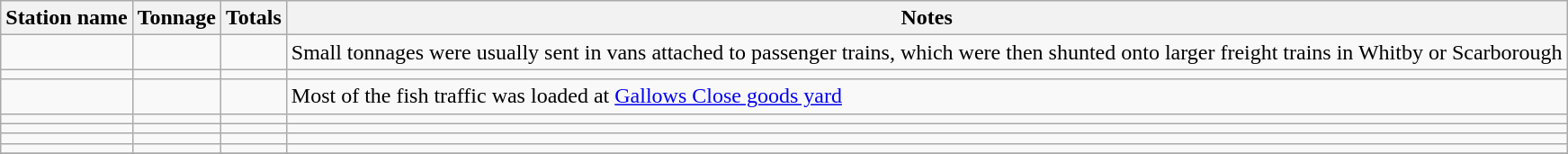<table class="wikitable">
<tr>
<th>Station name</th>
<th>Tonnage</th>
<th>Totals</th>
<th>Notes</th>
</tr>
<tr>
<td></td>
<td></td>
<td></td>
<td> Small tonnages were usually sent in vans attached to passenger trains, which were then shunted onto larger freight trains in Whitby or Scarborough</td>
</tr>
<tr>
<td></td>
<td></td>
<td></td>
<td></td>
</tr>
<tr>
<td></td>
<td></td>
<td></td>
<td>Most of the fish traffic was loaded at <a href='#'>Gallows Close goods yard</a></td>
</tr>
<tr>
<td></td>
<td></td>
<td></td>
<td></td>
</tr>
<tr>
<td></td>
<td></td>
<td></td>
<td></td>
</tr>
<tr>
<td></td>
<td></td>
<td></td>
<td></td>
</tr>
<tr>
<td></td>
<td></td>
<td></td>
<td></td>
</tr>
<tr>
</tr>
</table>
